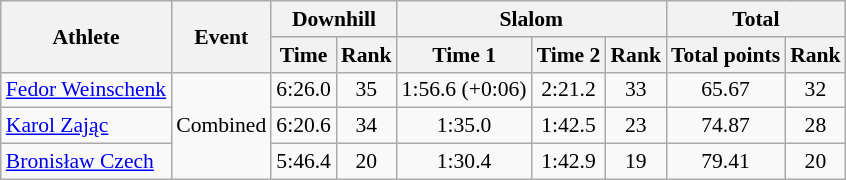<table class="wikitable" style="font-size:90%">
<tr>
<th rowspan="2">Athlete</th>
<th rowspan="2">Event</th>
<th colspan="2">Downhill</th>
<th colspan="3">Slalom</th>
<th colspan="2">Total</th>
</tr>
<tr>
<th>Time</th>
<th>Rank</th>
<th>Time 1</th>
<th>Time 2</th>
<th>Rank</th>
<th>Total points</th>
<th>Rank</th>
</tr>
<tr>
<td><a href='#'>Fedor Weinschenk</a></td>
<td rowspan="3">Combined</td>
<td align="center">6:26.0</td>
<td align="center">35</td>
<td align="center">1:56.6 (+0:06)</td>
<td align="center">2:21.2</td>
<td align="center">33</td>
<td align="center">65.67</td>
<td align="center">32</td>
</tr>
<tr>
<td><a href='#'>Karol Zając</a></td>
<td align="center">6:20.6</td>
<td align="center">34</td>
<td align="center">1:35.0</td>
<td align="center">1:42.5</td>
<td align="center">23</td>
<td align="center">74.87</td>
<td align="center">28</td>
</tr>
<tr>
<td><a href='#'>Bronisław Czech</a></td>
<td align="center">5:46.4</td>
<td align="center">20</td>
<td align="center">1:30.4</td>
<td align="center">1:42.9</td>
<td align="center">19</td>
<td align="center">79.41</td>
<td align="center">20</td>
</tr>
</table>
